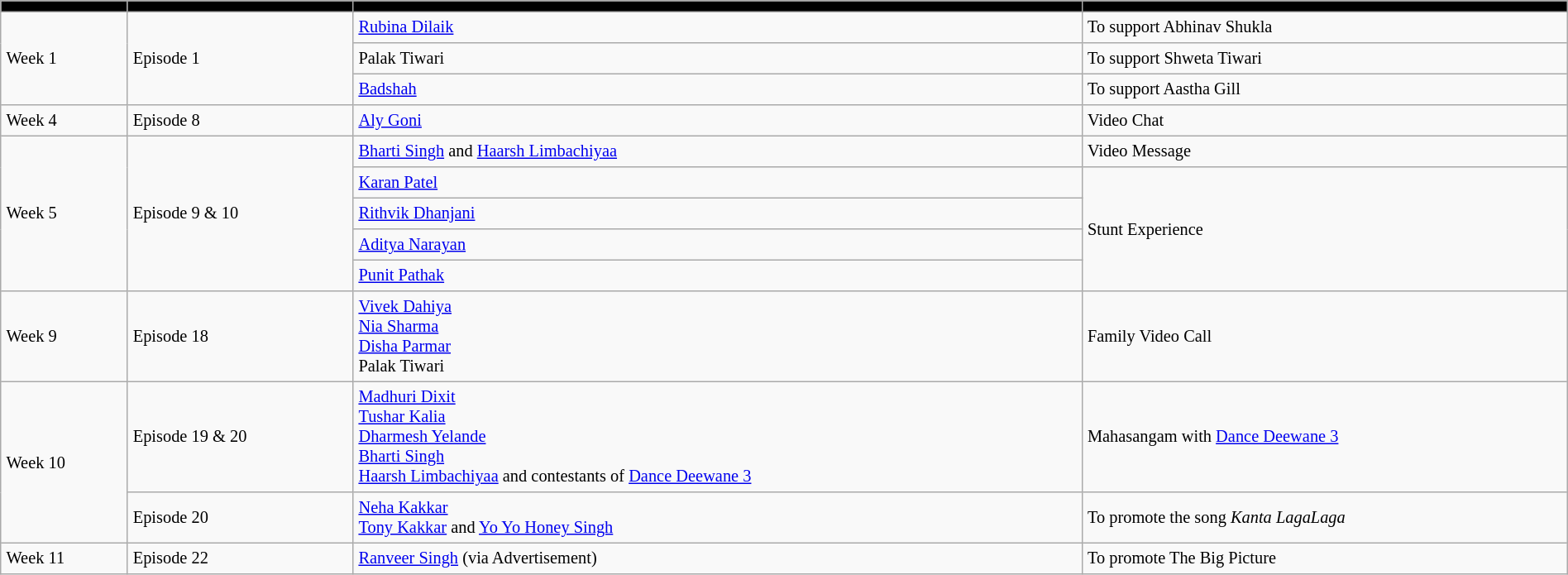<table border="2" cellpadding="4" cellspacing="0" style="margin: 1em 1em 1em 0;font-size:85%; background: #f9f9f9; border: 1px #aaa solid; border-collapse: collapse; width:100%;">
<tr>
<th bgcolor="black"><strong></strong></th>
<th bgcolor="black"><strong></strong></th>
<th bgcolor="black"><strong></strong></th>
<th bgcolor="black"><strong></strong></th>
</tr>
<tr>
<td rowspan="3">Week 1</td>
<td rowspan="3">Episode 1</td>
<td><a href='#'>Rubina Dilaik</a></td>
<td>To support Abhinav Shukla</td>
</tr>
<tr>
<td>Palak Tiwari</td>
<td>To support Shweta Tiwari</td>
</tr>
<tr>
<td><a href='#'>Badshah</a></td>
<td>To support Aastha Gill</td>
</tr>
<tr>
<td>Week 4</td>
<td>Episode 8</td>
<td><a href='#'>Aly Goni</a></td>
<td>Video Chat</td>
</tr>
<tr>
<td rowspan="5">Week 5</td>
<td rowspan="5">Episode 9 & 10</td>
<td><a href='#'>Bharti Singh</a> and <a href='#'>Haarsh Limbachiyaa</a></td>
<td>Video Message</td>
</tr>
<tr>
<td><a href='#'>Karan Patel</a></td>
<td rowspan="4">Stunt Experience</td>
</tr>
<tr>
<td><a href='#'>Rithvik Dhanjani</a></td>
</tr>
<tr>
<td><a href='#'>Aditya Narayan</a></td>
</tr>
<tr>
<td><a href='#'>Punit Pathak</a></td>
</tr>
<tr>
<td>Week 9</td>
<td>Episode 18</td>
<td><a href='#'>Vivek Dahiya</a><br><a href='#'>Nia Sharma</a><br><a href='#'>Disha Parmar</a><br>Palak Tiwari</td>
<td>Family Video Call</td>
</tr>
<tr>
<td rowspan=2>Week 10</td>
<td>Episode 19 & 20</td>
<td><a href='#'>Madhuri Dixit</a><br><a href='#'>Tushar Kalia</a><br><a href='#'>Dharmesh Yelande</a><br><a href='#'>Bharti Singh</a><br><a href='#'>Haarsh Limbachiyaa</a> and contestants of <a href='#'>Dance Deewane 3</a></td>
<td>Mahasangam with <a href='#'>Dance Deewane 3</a></td>
</tr>
<tr>
<td>Episode 20</td>
<td><a href='#'>Neha Kakkar</a><br><a href='#'>Tony Kakkar</a> and <a href='#'>Yo Yo Honey Singh</a></td>
<td>To promote the song <em>Kanta LagaLaga</em></td>
</tr>
<tr>
<td>Week 11</td>
<td>Episode 22</td>
<td><a href='#'>Ranveer Singh</a> (via Advertisement)</td>
<td>To promote The Big Picture</td>
</tr>
</table>
